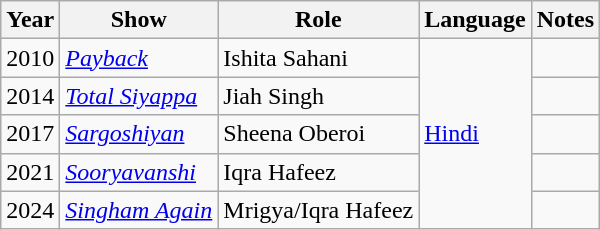<table class="wikitable">
<tr>
<th>Year</th>
<th>Show</th>
<th>Role</th>
<th>Language</th>
<th>Notes</th>
</tr>
<tr>
<td>2010</td>
<td><em><a href='#'>Payback</a></em></td>
<td>Ishita Sahani</td>
<td Rowspan=5><a href='#'>Hindi</a></td>
<td></td>
</tr>
<tr>
<td>2014</td>
<td><em><a href='#'>Total Siyappa</a></em></td>
<td>Jiah Singh</td>
<td></td>
</tr>
<tr>
<td>2017</td>
<td><em><a href='#'>Sargoshiyan</a></em></td>
<td>Sheena Oberoi</td>
<td></td>
</tr>
<tr>
<td>2021</td>
<td><em><a href='#'>Sooryavanshi</a></em></td>
<td>Iqra Hafeez</td>
<td></td>
</tr>
<tr>
<td>2024</td>
<td><em><a href='#'>Singham Again</a></em></td>
<td>Mrigya/Iqra Hafeez</td>
<td></td>
</tr>
</table>
